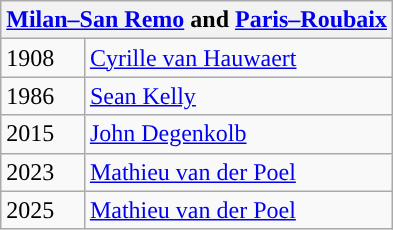<table class="wikitable">
<tr>
<th colspan=2><a href='#'>Milan–San Remo</a> and <a href='#'>Paris–Roubaix</a></th>
</tr>
<tr>
<td>1908</td>
<td> <a href='#'>Cyrille van Hauwaert</a></td>
</tr>
<tr>
<td>1986</td>
<td> <a href='#'>Sean Kelly</a></td>
</tr>
<tr>
<td>2015</td>
<td> <a href='#'>John Degenkolb</a></td>
</tr>
<tr>
<td>2023</td>
<td> <a href='#'>Mathieu van der Poel</a></td>
</tr>
<tr>
<td>2025</td>
<td> <a href='#'>Mathieu van der Poel</a></td>
</tr>
</table>
